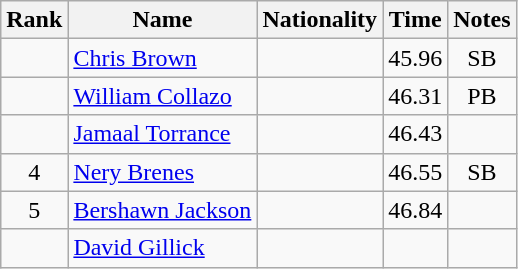<table class="wikitable sortable" style="text-align:center">
<tr>
<th>Rank</th>
<th>Name</th>
<th>Nationality</th>
<th>Time</th>
<th>Notes</th>
</tr>
<tr>
<td></td>
<td align=left><a href='#'>Chris Brown</a></td>
<td align=left></td>
<td>45.96</td>
<td>SB</td>
</tr>
<tr>
<td></td>
<td align=left><a href='#'>William Collazo</a></td>
<td align=left></td>
<td>46.31</td>
<td>PB</td>
</tr>
<tr>
<td></td>
<td align=left><a href='#'>Jamaal Torrance</a></td>
<td align=left></td>
<td>46.43</td>
<td></td>
</tr>
<tr>
<td>4</td>
<td align=left><a href='#'>Nery Brenes</a></td>
<td align=left></td>
<td>46.55</td>
<td>SB</td>
</tr>
<tr>
<td>5</td>
<td align=left><a href='#'>Bershawn Jackson</a></td>
<td align=left></td>
<td>46.84</td>
<td></td>
</tr>
<tr>
<td></td>
<td align=left><a href='#'>David Gillick</a></td>
<td align=left></td>
<td></td>
<td></td>
</tr>
</table>
